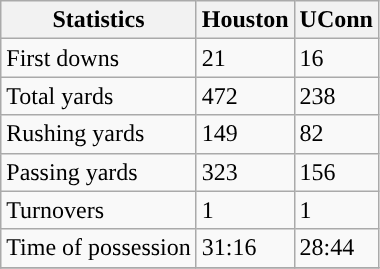<table class="wikitable">
<tr>
<th>Statistics</th>
<th>Houston</th>
<th>UConn</th>
</tr>
<tr>
<td>First downs</td>
<td>21</td>
<td>16</td>
</tr>
<tr>
<td>Total yards</td>
<td>472</td>
<td>238</td>
</tr>
<tr>
<td>Rushing yards</td>
<td>149</td>
<td>82</td>
</tr>
<tr>
<td>Passing yards</td>
<td>323</td>
<td>156</td>
</tr>
<tr>
<td>Turnovers</td>
<td>1</td>
<td>1</td>
</tr>
<tr>
<td>Time of possession</td>
<td>31:16</td>
<td>28:44</td>
</tr>
<tr>
</tr>
</table>
